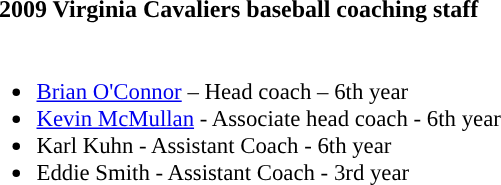<table class="toccolours">
<tr>
<th colspan=9>2009 Virginia Cavaliers baseball coaching staff</th>
</tr>
<tr>
<td style="text-align:left; font-size: 95%;" valign="top"><br><ul><li><a href='#'>Brian O'Connor</a> – Head coach – 6th year</li><li><a href='#'>Kevin McMullan</a> - Associate head coach - 6th year</li><li>Karl Kuhn - Assistant Coach - 6th year</li><li>Eddie Smith - Assistant Coach - 3rd year</li></ul></td>
</tr>
</table>
